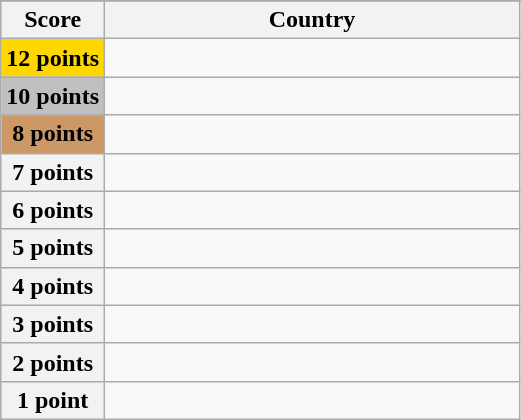<table class="wikitable">
<tr>
</tr>
<tr>
<th scope="col" width="20%">Score</th>
<th scope="col">Country</th>
</tr>
<tr>
<th scope="row" style="background:gold">12 points</th>
<td></td>
</tr>
<tr>
<th scope="row" style="background:silver">10 points</th>
<td></td>
</tr>
<tr>
<th scope="row" style="background:#CC9966">8 points</th>
<td></td>
</tr>
<tr>
<th scope="row">7 points</th>
<td></td>
</tr>
<tr>
<th scope="row">6 points</th>
<td></td>
</tr>
<tr>
<th scope="row">5 points</th>
<td></td>
</tr>
<tr>
<th scope="row">4 points</th>
<td></td>
</tr>
<tr>
<th scope="row">3 points</th>
<td></td>
</tr>
<tr>
<th scope="row">2 points</th>
<td></td>
</tr>
<tr>
<th scope="row">1 point</th>
<td></td>
</tr>
</table>
